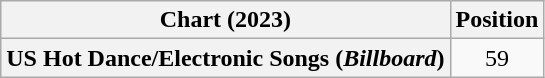<table class="wikitable sortable plainrowheaders" style="text-align:center">
<tr>
<th>Chart (2023)</th>
<th>Position</th>
</tr>
<tr>
<th scope="row">US Hot Dance/Electronic Songs (<em>Billboard</em>)</th>
<td>59</td>
</tr>
</table>
